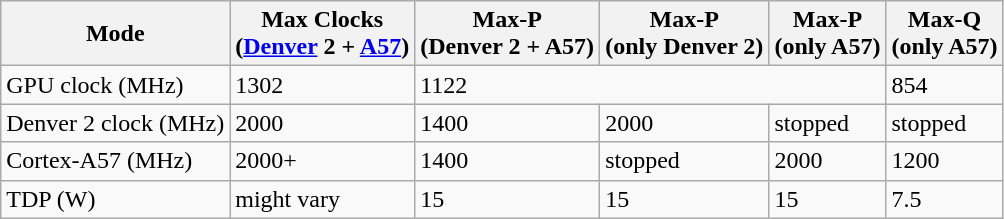<table class="wikitable">
<tr>
<th>Mode</th>
<th>Max Clocks<br>(<a href='#'>Denver</a> 2 + <a href='#'>A57</a>)</th>
<th>Max-P<br>(Denver 2 + A57)</th>
<th>Max-P<br>(only Denver 2)</th>
<th>Max-P<br>(only A57)</th>
<th>Max-Q<br>(only A57)</th>
</tr>
<tr>
<td>GPU clock (MHz)</td>
<td>1302</td>
<td colspan = "3">1122</td>
<td>854</td>
</tr>
<tr>
<td>Denver 2 clock (MHz)</td>
<td>2000</td>
<td>1400</td>
<td>2000</td>
<td>stopped</td>
<td>stopped</td>
</tr>
<tr>
<td>Cortex-A57 (MHz)</td>
<td>2000+</td>
<td>1400</td>
<td>stopped</td>
<td>2000</td>
<td>1200</td>
</tr>
<tr>
<td>TDP (W)</td>
<td>might vary</td>
<td>15</td>
<td>15</td>
<td>15</td>
<td>7.5</td>
</tr>
</table>
